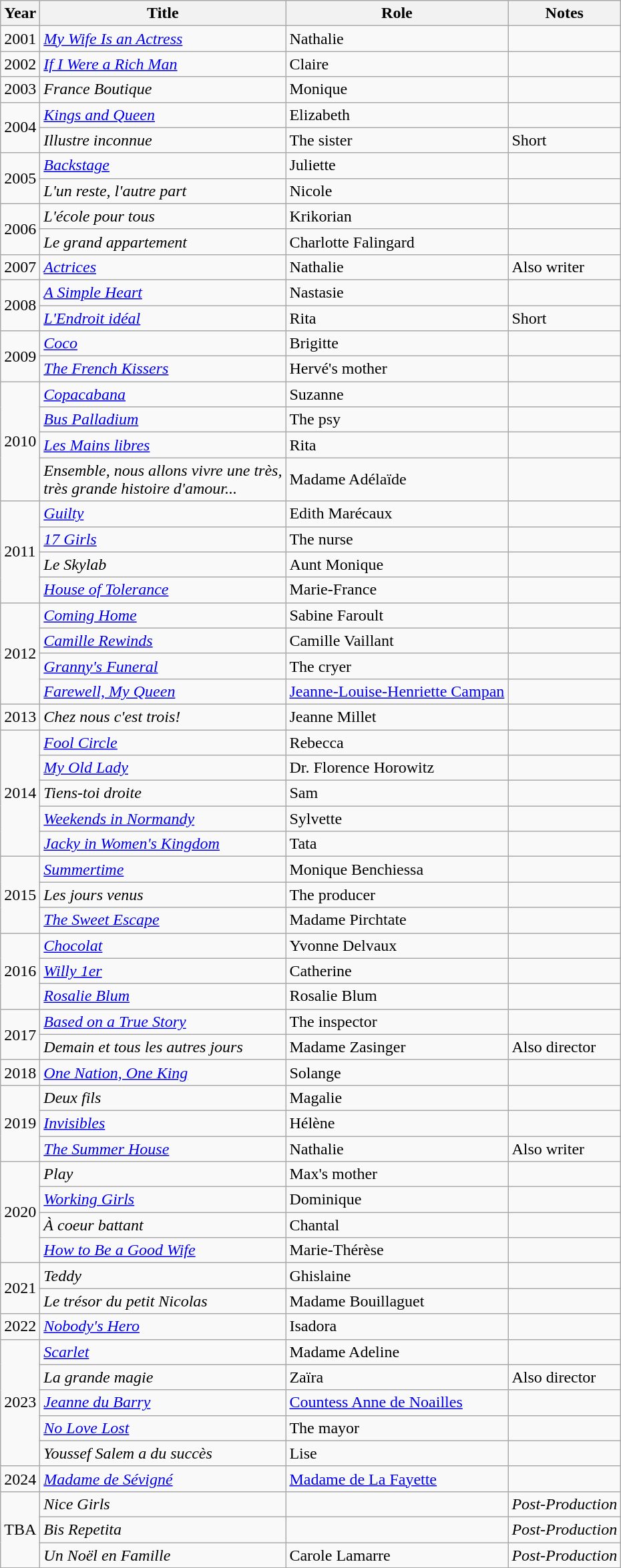<table class="wikitable sortable">
<tr>
<th>Year</th>
<th>Title</th>
<th>Role</th>
<th class="unsortable">Notes</th>
</tr>
<tr>
<td>2001</td>
<td><em><a href='#'>My Wife Is an Actress</a></em></td>
<td>Nathalie</td>
<td></td>
</tr>
<tr>
<td>2002</td>
<td><em><a href='#'>If I Were a Rich Man</a></em></td>
<td>Claire</td>
<td></td>
</tr>
<tr>
<td>2003</td>
<td><em>France Boutique</em></td>
<td>Monique</td>
<td></td>
</tr>
<tr>
<td rowspan=2>2004</td>
<td><em><a href='#'>Kings and Queen</a></em></td>
<td>Elizabeth</td>
<td></td>
</tr>
<tr>
<td><em>Illustre inconnue</em></td>
<td>The sister</td>
<td>Short</td>
</tr>
<tr>
<td rowspan=2>2005</td>
<td><em><a href='#'>Backstage</a></em></td>
<td>Juliette</td>
<td></td>
</tr>
<tr>
<td><em>L'un reste, l'autre part</em></td>
<td>Nicole</td>
<td></td>
</tr>
<tr>
<td rowspan=2>2006</td>
<td><em>L'école pour tous</em></td>
<td>Krikorian</td>
<td></td>
</tr>
<tr>
<td><em>Le grand appartement</em></td>
<td>Charlotte Falingard</td>
<td></td>
</tr>
<tr>
<td>2007</td>
<td><em><a href='#'>Actrices</a></em></td>
<td>Nathalie</td>
<td>Also writer</td>
</tr>
<tr>
<td rowspan=2>2008</td>
<td><em><a href='#'>A Simple Heart</a></em></td>
<td>Nastasie</td>
<td></td>
</tr>
<tr>
<td><em><a href='#'>L'Endroit idéal</a></em></td>
<td>Rita</td>
<td>Short</td>
</tr>
<tr>
<td rowspan=2>2009</td>
<td><em><a href='#'>Coco</a></em></td>
<td>Brigitte</td>
<td></td>
</tr>
<tr>
<td><em><a href='#'>The French Kissers</a></em></td>
<td>Hervé's mother</td>
<td></td>
</tr>
<tr>
<td rowspan=4>2010</td>
<td><em><a href='#'>Copacabana</a></em></td>
<td>Suzanne</td>
<td></td>
</tr>
<tr>
<td><em><a href='#'>Bus Palladium</a></em></td>
<td>The psy</td>
<td></td>
</tr>
<tr>
<td><em><a href='#'>Les Mains libres</a></em></td>
<td>Rita</td>
<td></td>
</tr>
<tr>
<td><em>Ensemble, nous allons vivre une très,<br> très grande histoire d'amour...</em></td>
<td>Madame Adélaïde</td>
<td></td>
</tr>
<tr>
<td rowspan=4>2011</td>
<td><em><a href='#'>Guilty</a></em></td>
<td>Edith Marécaux</td>
<td></td>
</tr>
<tr>
<td><em><a href='#'>17 Girls</a></em></td>
<td>The nurse</td>
<td></td>
</tr>
<tr>
<td><em>Le Skylab</em></td>
<td>Aunt Monique</td>
<td></td>
</tr>
<tr>
<td><em><a href='#'>House of Tolerance</a></em></td>
<td>Marie-France</td>
<td></td>
</tr>
<tr>
<td rowspan=4>2012</td>
<td><em><a href='#'>Coming Home</a></em></td>
<td>Sabine Faroult</td>
<td></td>
</tr>
<tr>
<td><em><a href='#'>Camille Rewinds</a></em></td>
<td>Camille Vaillant</td>
<td></td>
</tr>
<tr>
<td><em><a href='#'>Granny's Funeral</a></em></td>
<td>The cryer</td>
<td></td>
</tr>
<tr>
<td><em><a href='#'>Farewell, My Queen</a></em></td>
<td><a href='#'>Jeanne-Louise-Henriette Campan</a></td>
<td></td>
</tr>
<tr>
<td>2013</td>
<td><em>Chez nous c'est trois!</em></td>
<td>Jeanne Millet</td>
<td></td>
</tr>
<tr>
<td rowspan=5>2014</td>
<td><em><a href='#'>Fool Circle</a></em></td>
<td>Rebecca</td>
<td></td>
</tr>
<tr>
<td><em><a href='#'>My Old Lady</a></em></td>
<td>Dr. Florence Horowitz</td>
<td></td>
</tr>
<tr>
<td><em>Tiens-toi droite</em></td>
<td>Sam</td>
<td></td>
</tr>
<tr>
<td><em><a href='#'>Weekends in Normandy</a></em></td>
<td>Sylvette</td>
<td></td>
</tr>
<tr>
<td><em><a href='#'>Jacky in Women's Kingdom</a></em></td>
<td>Tata</td>
<td></td>
</tr>
<tr>
<td rowspan=3>2015</td>
<td><em><a href='#'>Summertime</a></em></td>
<td>Monique Benchiessa</td>
<td></td>
</tr>
<tr>
<td><em>Les jours venus</em></td>
<td>The producer</td>
<td></td>
</tr>
<tr>
<td><em><a href='#'>The Sweet Escape</a></em></td>
<td>Madame Pirchtate</td>
<td></td>
</tr>
<tr>
<td rowspan=3>2016</td>
<td><em><a href='#'>Chocolat</a></em></td>
<td>Yvonne Delvaux</td>
<td></td>
</tr>
<tr>
<td><em><a href='#'>Willy 1er</a></em></td>
<td>Catherine</td>
<td></td>
</tr>
<tr>
<td><em><a href='#'>Rosalie Blum</a></em></td>
<td>Rosalie Blum</td>
<td></td>
</tr>
<tr>
<td rowspan=2>2017</td>
<td><em><a href='#'>Based on a True Story</a></em></td>
<td>The inspector</td>
<td></td>
</tr>
<tr>
<td><em>Demain et tous les autres jours</em></td>
<td>Madame Zasinger</td>
<td>Also director</td>
</tr>
<tr>
<td>2018</td>
<td><em><a href='#'>One Nation, One King</a></em></td>
<td>Solange</td>
<td></td>
</tr>
<tr>
<td rowspan=3>2019</td>
<td><em>Deux fils</em></td>
<td>Magalie</td>
<td></td>
</tr>
<tr>
<td><em><a href='#'>Invisibles</a></em></td>
<td>Hélène</td>
<td></td>
</tr>
<tr>
<td><em><a href='#'>The Summer House</a></em></td>
<td>Nathalie</td>
<td>Also writer</td>
</tr>
<tr>
<td rowspan=4>2020</td>
<td><em>Play</em></td>
<td>Max's mother</td>
<td></td>
</tr>
<tr>
<td><em><a href='#'>Working Girls</a></em></td>
<td>Dominique</td>
<td></td>
</tr>
<tr>
<td><em>À coeur battant</em></td>
<td>Chantal</td>
<td></td>
</tr>
<tr>
<td><em><a href='#'>How to Be a Good Wife</a></em></td>
<td>Marie-Thérèse</td>
<td></td>
</tr>
<tr>
<td rowspan=2>2021</td>
<td><em>Teddy</em></td>
<td>Ghislaine</td>
<td></td>
</tr>
<tr>
<td><em>Le trésor du petit Nicolas</em></td>
<td>Madame Bouillaguet</td>
<td></td>
</tr>
<tr>
<td>2022</td>
<td><em><a href='#'>Nobody's Hero</a></em></td>
<td>Isadora</td>
<td></td>
</tr>
<tr>
<td rowspan=5>2023</td>
<td><em><a href='#'>Scarlet</a></em></td>
<td>Madame Adeline</td>
<td></td>
</tr>
<tr>
<td><em>La grande magie</em></td>
<td>Zaïra</td>
<td>Also director</td>
</tr>
<tr>
<td><em><a href='#'>Jeanne du Barry</a></em></td>
<td><a href='#'>Countess Anne de Noailles</a></td>
<td></td>
</tr>
<tr>
<td><em><a href='#'>No Love Lost</a></em></td>
<td>The mayor</td>
<td></td>
</tr>
<tr>
<td><em>Youssef Salem a du succès</em></td>
<td>Lise</td>
<td></td>
</tr>
<tr>
<td rowspan=1>2024</td>
<td><em><a href='#'>Madame de Sévigné</a></em></td>
<td><a href='#'>Madame de La Fayette</a></td>
<td></td>
</tr>
<tr>
<td rowspan=3>TBA</td>
<td><em>Nice Girls</em></td>
<td></td>
<td><em>Post-Production</em></td>
</tr>
<tr>
<td><em>Bis Repetita</em></td>
<td></td>
<td><em>Post-Production</em></td>
</tr>
<tr>
<td><em>Un Noël en Famille</em></td>
<td>Carole Lamarre</td>
<td><em>Post-Production</em></td>
</tr>
<tr>
</tr>
</table>
